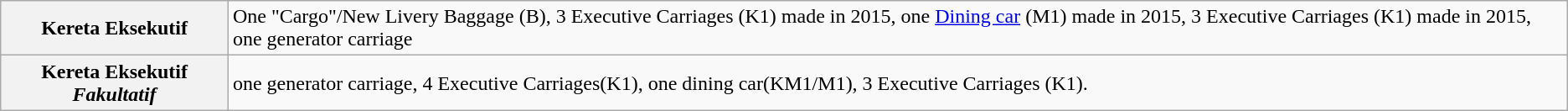<table class="wikitable">
<tr>
<th>Kereta Eksekutif</th>
<td>One "Cargo"/New Livery Baggage (B), 3 Executive Carriages (K1) made in 2015, one <a href='#'>Dining car</a> (M1) made in 2015, 3 Executive Carriages (K1) made in 2015, one generator carriage</td>
</tr>
<tr>
<th>Kereta Eksekutif <em>Fakultatif</em></th>
<td>one generator carriage, 4 Executive Carriages(K1), one dining car(KM1/M1), 3 Executive Carriages (K1).</td>
</tr>
</table>
